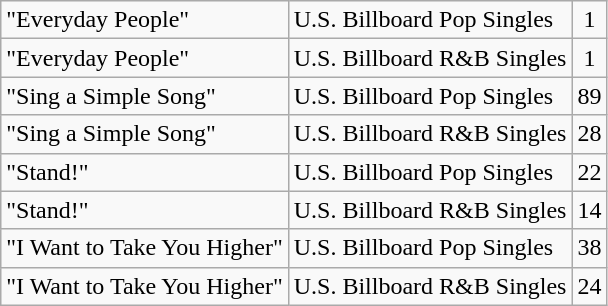<table class="wikitable" border="1">
<tr>
<td>"Everyday People"</td>
<td align="left">U.S. Billboard Pop Singles</td>
<td align="center">1</td>
</tr>
<tr>
<td>"Everyday People"</td>
<td align="left">U.S. Billboard R&B Singles</td>
<td align="center">1</td>
</tr>
<tr>
<td>"Sing a Simple Song"</td>
<td align="left">U.S. Billboard Pop Singles</td>
<td align="center">89</td>
</tr>
<tr>
<td>"Sing a Simple Song"</td>
<td align="left">U.S. Billboard R&B Singles</td>
<td align="center">28</td>
</tr>
<tr>
<td>"Stand!"</td>
<td align="left">U.S. Billboard Pop Singles</td>
<td align="center">22</td>
</tr>
<tr>
<td>"Stand!"</td>
<td align="left">U.S. Billboard R&B Singles</td>
<td align="center">14</td>
</tr>
<tr>
<td>"I Want to Take You Higher"</td>
<td align="left">U.S. Billboard Pop Singles</td>
<td align="center">38</td>
</tr>
<tr>
<td>"I Want to Take You Higher"</td>
<td align="left">U.S. Billboard R&B Singles</td>
<td align="center">24</td>
</tr>
</table>
